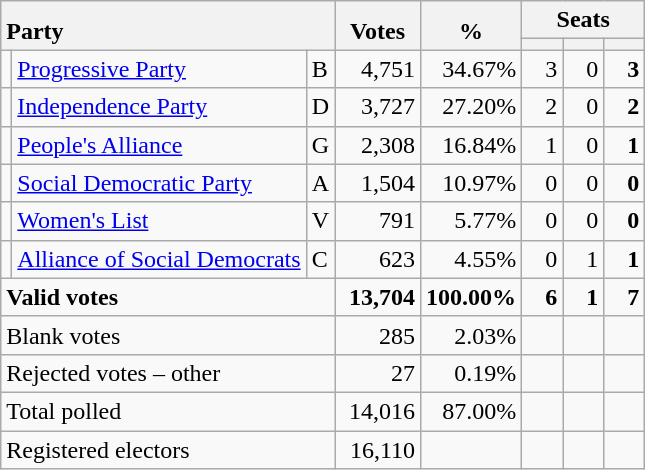<table class="wikitable" border="1" style="text-align:right;">
<tr>
<th style="text-align:left;" valign=bottom rowspan=2 colspan=3>Party</th>
<th align=center valign=bottom rowspan=2 width="50">Votes</th>
<th align=center valign=bottom rowspan=2 width="50">%</th>
<th colspan=3>Seats</th>
</tr>
<tr>
<th align=center valign=bottom width="20"><small></small></th>
<th align=center valign=bottom width="20"><small><a href='#'></a></small></th>
<th align=center valign=bottom width="20"><small></small></th>
</tr>
<tr>
<td></td>
<td align=left><a href='#'>Progressive Party</a></td>
<td align=left>B</td>
<td>4,751</td>
<td>34.67%</td>
<td>3</td>
<td>0</td>
<td><strong>3</strong></td>
</tr>
<tr>
<td></td>
<td align=left><a href='#'>Independence Party</a></td>
<td align=left>D</td>
<td>3,727</td>
<td>27.20%</td>
<td>2</td>
<td>0</td>
<td><strong>2</strong></td>
</tr>
<tr>
<td></td>
<td align=left><a href='#'>People's Alliance</a></td>
<td align=left>G</td>
<td>2,308</td>
<td>16.84%</td>
<td>1</td>
<td>0</td>
<td><strong>1</strong></td>
</tr>
<tr>
<td></td>
<td align=left><a href='#'>Social Democratic Party</a></td>
<td align=left>A</td>
<td>1,504</td>
<td>10.97%</td>
<td>0</td>
<td>0</td>
<td><strong>0</strong></td>
</tr>
<tr>
<td></td>
<td align=left><a href='#'>Women's List</a></td>
<td align=left>V</td>
<td>791</td>
<td>5.77%</td>
<td>0</td>
<td>0</td>
<td><strong>0</strong></td>
</tr>
<tr>
<td></td>
<td align=left><a href='#'>Alliance of Social Democrats</a></td>
<td align=left>C</td>
<td>623</td>
<td>4.55%</td>
<td>0</td>
<td>1</td>
<td><strong>1</strong></td>
</tr>
<tr style="font-weight:bold">
<td align=left colspan=3>Valid votes</td>
<td>13,704</td>
<td>100.00%</td>
<td>6</td>
<td>1</td>
<td>7</td>
</tr>
<tr>
<td align=left colspan=3>Blank votes</td>
<td>285</td>
<td>2.03%</td>
<td></td>
<td></td>
<td></td>
</tr>
<tr>
<td align=left colspan=3>Rejected votes – other</td>
<td>27</td>
<td>0.19%</td>
<td></td>
<td></td>
<td></td>
</tr>
<tr>
<td align=left colspan=3>Total polled</td>
<td>14,016</td>
<td>87.00%</td>
<td></td>
<td></td>
<td></td>
</tr>
<tr>
<td align=left colspan=3>Registered electors</td>
<td>16,110</td>
<td></td>
<td></td>
<td></td>
<td></td>
</tr>
</table>
